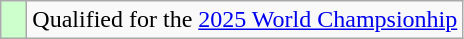<table class="wikitable" style="text-align: left;">
<tr>
<td width=10px bgcolor=#ccffcc></td>
<td>Qualified for the <a href='#'>2025 World Champsionhip</a></td>
</tr>
</table>
